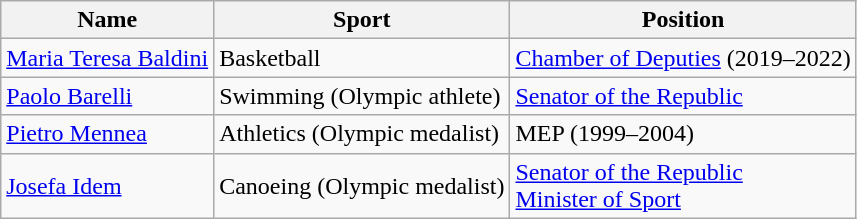<table class="wikitable sortable">
<tr>
<th>Name</th>
<th>Sport</th>
<th>Position</th>
</tr>
<tr>
<td><a href='#'>Maria Teresa Baldini</a></td>
<td>Basketball</td>
<td><a href='#'>Chamber of Deputies</a> (2019–2022)</td>
</tr>
<tr>
<td data-sort-value="Barelli,Paolo"><a href='#'>Paolo Barelli</a></td>
<td>Swimming (Olympic athlete)</td>
<td><a href='#'>Senator of the Republic</a></td>
</tr>
<tr>
<td data-sort-value="Mennea,Pietro"><a href='#'>Pietro Mennea</a></td>
<td>Athletics (Olympic medalist)</td>
<td>MEP (1999–2004)</td>
</tr>
<tr>
<td data-sort-value="Idem,Josefa"><a href='#'>Josefa Idem</a></td>
<td>Canoeing (Olympic medalist)</td>
<td><a href='#'>Senator of the Republic</a><br><a href='#'>Minister of Sport</a></td>
</tr>
</table>
